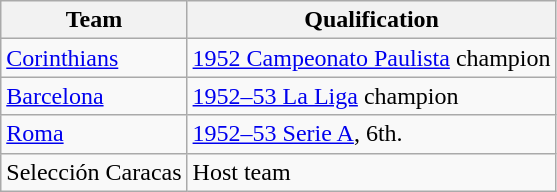<table class= wikitable sortable>
<tr>
<th>Team</th>
<th>Qualification</th>
</tr>
<tr>
<td> <a href='#'>Corinthians</a></td>
<td><a href='#'>1952 Campeonato Paulista</a> champion</td>
</tr>
<tr>
<td> <a href='#'>Barcelona</a></td>
<td><a href='#'>1952–53 La Liga</a> champion</td>
</tr>
<tr>
<td> <a href='#'>Roma</a></td>
<td><a href='#'>1952–53 Serie A</a>, 6th.</td>
</tr>
<tr>
<td> Selección Caracas </td>
<td>Host team</td>
</tr>
</table>
